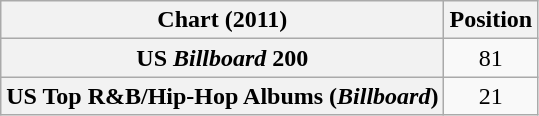<table class="wikitable plainrowheaders" style="text-align:center">
<tr>
<th scope="col">Chart (2011)</th>
<th scope="col">Position</th>
</tr>
<tr>
<th scope="row">US <em>Billboard</em> 200</th>
<td>81</td>
</tr>
<tr>
<th scope="row">US Top R&B/Hip-Hop Albums (<em>Billboard</em>)</th>
<td>21</td>
</tr>
</table>
